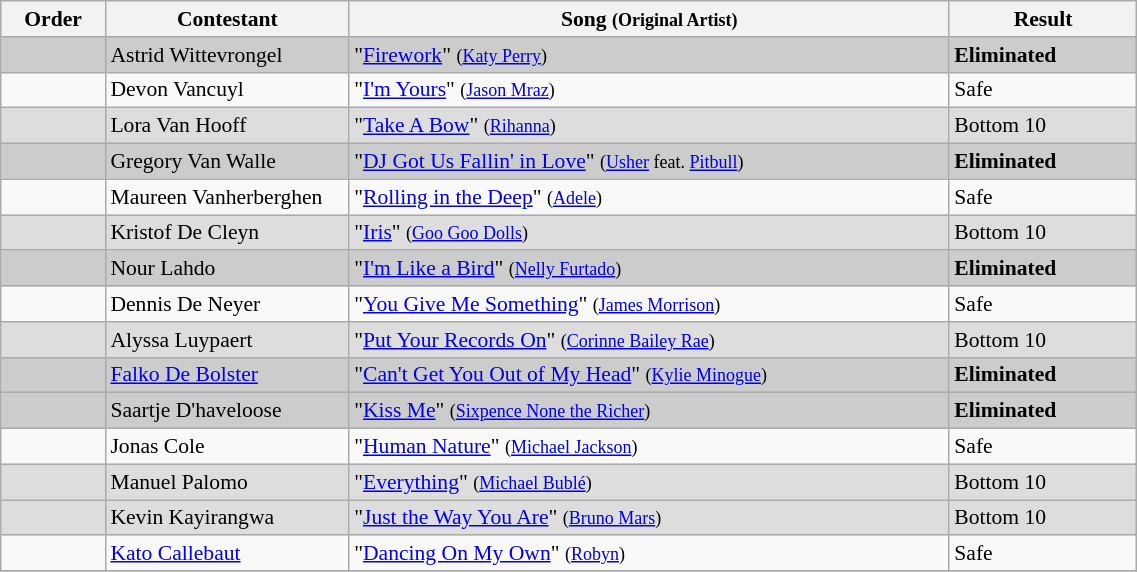<table class="wikitable" style="font-size:90%; width:60%; text-align: left;">
<tr>
<th width="05%">Order</th>
<th width="13%">Contestant</th>
<th width="32%">Song <small>(Original Artist)</small></th>
<th width="10%">Result</th>
</tr>
<tr>
<td bgcolor="CCCCCC"></td>
<td bgcolor="CCCCCC">Astrid Wittevrongel</td>
<td bgcolor="CCCCCC">"<a href='#'>Firework</a>" <small>(<a href='#'>Katy Perry</a>)</small></td>
<td bgcolor="CCCCCC"><strong>Eliminated</strong></td>
</tr>
<tr>
<td></td>
<td>Devon Vancuyl</td>
<td>"<a href='#'>I'm Yours</a>" <small>(<a href='#'>Jason Mraz</a>)</small></td>
<td>Safe</td>
</tr>
<tr>
<td bgcolor="DDDDDD"></td>
<td bgcolor="DDDDDD">Lora Van Hooff</td>
<td bgcolor="DDDDDD">"<a href='#'>Take A Bow</a>" <small>(<a href='#'>Rihanna</a>)</small></td>
<td bgcolor="DDDDDD">Bottom 10</td>
</tr>
<tr>
<td bgcolor="CCCCCC"></td>
<td bgcolor="CCCCCC">Gregory Van Walle</td>
<td bgcolor="CCCCCC">"<a href='#'>DJ Got Us Fallin' in Love</a>" <small>(<a href='#'>Usher</a> feat. <a href='#'>Pitbull</a>)</small></td>
<td bgcolor="CCCCCC"><strong>Eliminated</strong></td>
</tr>
<tr>
<td></td>
<td>Maureen Vanherberghen</td>
<td>"<a href='#'>Rolling in the Deep</a>" <small>(<a href='#'>Adele</a>)</small></td>
<td>Safe</td>
</tr>
<tr>
<td bgcolor="DDDDDD"></td>
<td bgcolor="DDDDDD">Kristof De Cleyn</td>
<td bgcolor="DDDDDD">"<a href='#'>Iris</a>" <small>(<a href='#'>Goo Goo Dolls</a>)</small></td>
<td bgcolor="DDDDDD">Bottom 10</td>
</tr>
<tr>
<td bgcolor="CCCCCC"></td>
<td bgcolor="CCCCCC">Nour Lahdo</td>
<td bgcolor="CCCCCC">"<a href='#'>I'm Like a Bird</a>" <small>(<a href='#'>Nelly Furtado</a>)</small></td>
<td bgcolor="CCCCCC"><strong>Eliminated</strong></td>
</tr>
<tr>
<td></td>
<td>Dennis De Neyer</td>
<td>"<a href='#'>You Give Me Something</a>" <small>(<a href='#'>James Morrison</a>)</small></td>
<td>Safe</td>
</tr>
<tr>
<td bgcolor="DDDDDD"></td>
<td bgcolor="DDDDDD">Alyssa Luypaert</td>
<td bgcolor="DDDDDD">"<a href='#'>Put Your Records On</a>" <small>(<a href='#'>Corinne Bailey Rae</a>)</small></td>
<td bgcolor="DDDDDD">Bottom 10</td>
</tr>
<tr>
<td bgcolor="CCCCCC"></td>
<td bgcolor="CCCCCC"><a href='#'>Falko De Bolster</a></td>
<td bgcolor="CCCCCC">"<a href='#'>Can't Get You Out of My Head</a>" <small>(<a href='#'>Kylie Minogue</a>)</small></td>
<td bgcolor="CCCCCC"><strong>Eliminated</strong></td>
</tr>
<tr>
<td bgcolor="CCCCCC"></td>
<td bgcolor="CCCCCC">Saartje D'haveloose</td>
<td bgcolor="CCCCCC">"<a href='#'>Kiss Me</a>" <small>(<a href='#'>Sixpence None the Richer</a>)</small></td>
<td bgcolor="CCCCCC"><strong>Eliminated</strong></td>
</tr>
<tr>
<td></td>
<td>Jonas Cole</td>
<td>"<a href='#'>Human Nature</a>" <small>(<a href='#'>Michael Jackson</a>)</small></td>
<td>Safe</td>
</tr>
<tr>
<td bgcolor="DDDDDD"></td>
<td bgcolor="DDDDDD">Manuel Palomo</td>
<td bgcolor="DDDDDD">"<a href='#'>Everything</a>" <small>(<a href='#'>Michael Bublé</a>)</small></td>
<td bgcolor="DDDDDD">Bottom 10</td>
</tr>
<tr>
<td bgcolor="DDDDDD"></td>
<td bgcolor="DDDDDD">Kevin Kayirangwa</td>
<td bgcolor="DDDDDD">"<a href='#'>Just the Way You Are</a>" <small>(<a href='#'>Bruno Mars</a>)</small></td>
<td bgcolor="DDDDDD">Bottom 10</td>
</tr>
<tr>
<td></td>
<td><a href='#'>Kato Callebaut</a></td>
<td>"<a href='#'>Dancing On My Own</a>" <small>(<a href='#'>Robyn</a>)</small></td>
<td>Safe</td>
</tr>
<tr>
</tr>
</table>
